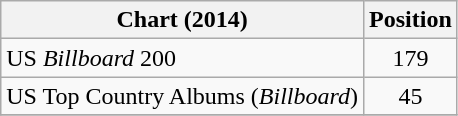<table class="wikitable">
<tr>
<th>Chart (2014)</th>
<th>Position</th>
</tr>
<tr>
<td>US <em>Billboard</em> 200</td>
<td style="text-align:center;">179</td>
</tr>
<tr>
<td>US Top Country Albums (<em>Billboard</em>)</td>
<td style="text-align:center;">45</td>
</tr>
<tr>
</tr>
</table>
